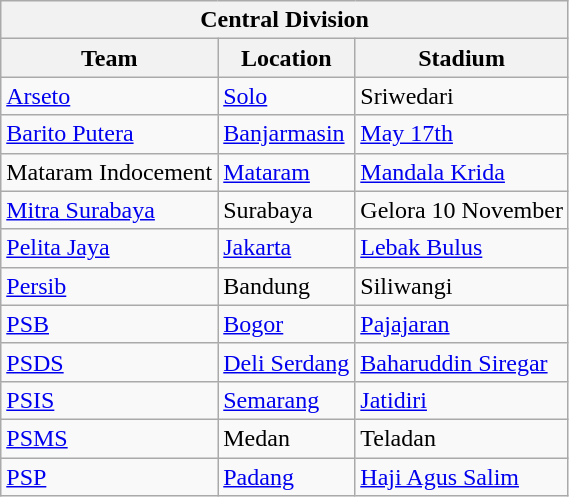<table class="wikitable" style="text-align: left;">
<tr>
<th colspan="3">Central Division</th>
</tr>
<tr>
<th>Team</th>
<th>Location</th>
<th>Stadium</th>
</tr>
<tr>
<td><a href='#'>Arseto</a></td>
<td><a href='#'>Solo</a></td>
<td>Sriwedari</td>
</tr>
<tr>
<td><a href='#'>Barito Putera</a></td>
<td><a href='#'>Banjarmasin</a></td>
<td><a href='#'>May 17th</a></td>
</tr>
<tr>
<td>Mataram Indocement</td>
<td><a href='#'>Mataram</a></td>
<td><a href='#'>Mandala Krida</a></td>
</tr>
<tr>
<td><a href='#'>Mitra Surabaya</a></td>
<td>Surabaya</td>
<td>Gelora 10 November</td>
</tr>
<tr>
<td><a href='#'>Pelita Jaya</a></td>
<td><a href='#'>Jakarta</a> </td>
<td><a href='#'>Lebak Bulus</a></td>
</tr>
<tr>
<td><a href='#'>Persib</a></td>
<td>Bandung</td>
<td>Siliwangi</td>
</tr>
<tr>
<td><a href='#'>PSB</a></td>
<td><a href='#'>Bogor</a></td>
<td><a href='#'>Pajajaran</a></td>
</tr>
<tr>
<td><a href='#'>PSDS</a></td>
<td><a href='#'>Deli Serdang</a></td>
<td><a href='#'>Baharuddin Siregar</a></td>
</tr>
<tr>
<td><a href='#'>PSIS</a></td>
<td><a href='#'>Semarang</a></td>
<td><a href='#'>Jatidiri</a></td>
</tr>
<tr>
<td><a href='#'>PSMS</a></td>
<td>Medan</td>
<td>Teladan</td>
</tr>
<tr>
<td><a href='#'>PSP</a></td>
<td><a href='#'>Padang</a></td>
<td><a href='#'>Haji Agus Salim</a></td>
</tr>
</table>
